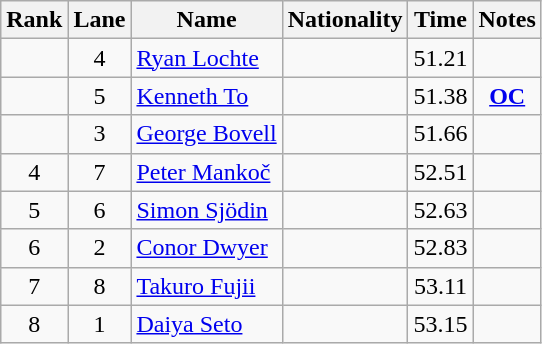<table class="wikitable sortable" style="text-align:center">
<tr>
<th>Rank</th>
<th>Lane</th>
<th>Name</th>
<th>Nationality</th>
<th>Time</th>
<th>Notes</th>
</tr>
<tr>
<td></td>
<td>4</td>
<td align=left><a href='#'>Ryan Lochte</a></td>
<td align=left></td>
<td>51.21</td>
<td></td>
</tr>
<tr>
<td></td>
<td>5</td>
<td align=left><a href='#'>Kenneth To</a></td>
<td align=left></td>
<td>51.38</td>
<td><strong><a href='#'>OC</a></strong></td>
</tr>
<tr>
<td></td>
<td>3</td>
<td align=left><a href='#'>George Bovell</a></td>
<td align=left></td>
<td>51.66</td>
<td></td>
</tr>
<tr>
<td>4</td>
<td>7</td>
<td align=left><a href='#'>Peter Mankoč</a></td>
<td align=left></td>
<td>52.51</td>
<td></td>
</tr>
<tr>
<td>5</td>
<td>6</td>
<td align=left><a href='#'>Simon Sjödin</a></td>
<td align=left></td>
<td>52.63</td>
<td></td>
</tr>
<tr>
<td>6</td>
<td>2</td>
<td align=left><a href='#'>Conor Dwyer</a></td>
<td align=left></td>
<td>52.83</td>
<td></td>
</tr>
<tr>
<td>7</td>
<td>8</td>
<td align=left><a href='#'>Takuro Fujii</a></td>
<td align=left></td>
<td>53.11</td>
<td></td>
</tr>
<tr>
<td>8</td>
<td>1</td>
<td align=left><a href='#'>Daiya Seto</a></td>
<td align=left></td>
<td>53.15</td>
<td></td>
</tr>
</table>
